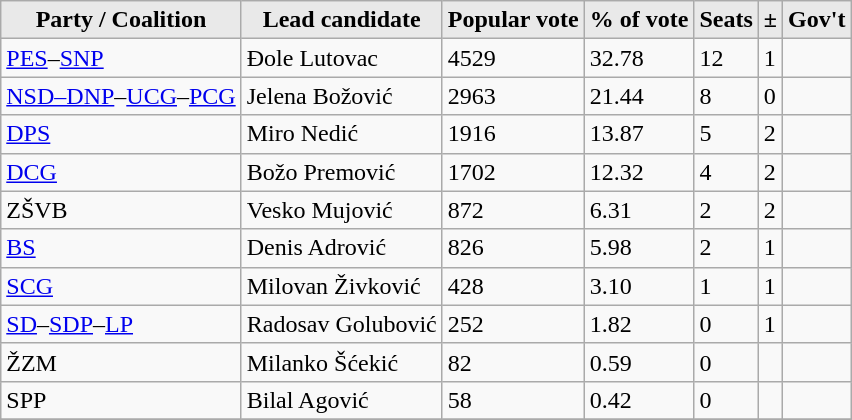<table class="wikitable sortable">
<tr>
<th style="background-color:#E9E9E9">Party / Coalition</th>
<th style="background-color:#E9E9E9">Lead candidate</th>
<th style="background-color:#E9E9E9">Popular vote</th>
<th style="background-color:#E9E9E9">% of vote</th>
<th style="background-color:#E9E9E9">Seats</th>
<th style="background-color:#E9E9E9">±</th>
<th style="background-color:#E9E9E9">Gov't</th>
</tr>
<tr>
<td align="left"><a href='#'>PES</a>–<a href='#'>SNP</a></td>
<td>Đole Lutovac</td>
<td>4529</td>
<td>32.78</td>
<td>12</td>
<td>1</td>
<td></td>
</tr>
<tr>
<td align="left"><a href='#'>NSD–DNP</a>–<a href='#'>UCG</a>–<a href='#'>PCG</a></td>
<td>Jelena Božović</td>
<td>2963</td>
<td>21.44</td>
<td>8</td>
<td>0</td>
<td></td>
</tr>
<tr>
<td align="left"><a href='#'>DPS</a></td>
<td>Miro Nedić</td>
<td>1916</td>
<td>13.87</td>
<td>5</td>
<td>2</td>
<td></td>
</tr>
<tr>
<td align="left"><a href='#'>DCG</a></td>
<td>Božo Premović</td>
<td>1702</td>
<td>12.32</td>
<td>4</td>
<td>2</td>
<td></td>
</tr>
<tr>
<td align="left">ZŠVB</td>
<td>Vesko Mujović</td>
<td>872</td>
<td>6.31</td>
<td>2</td>
<td>2</td>
<td></td>
</tr>
<tr>
<td align="left"><a href='#'>BS</a></td>
<td>Denis Adrović</td>
<td>826</td>
<td>5.98</td>
<td>2</td>
<td>1</td>
<td></td>
</tr>
<tr>
<td align="left"><a href='#'>SCG</a></td>
<td>Milovan Živković</td>
<td>428</td>
<td>3.10</td>
<td>1</td>
<td>1</td>
<td></td>
</tr>
<tr>
<td align="left"><a href='#'>SD</a>–<a href='#'>SDP</a>–<a href='#'>LP</a></td>
<td>Radosav Golubović</td>
<td>252</td>
<td>1.82</td>
<td>0</td>
<td>1</td>
<td></td>
</tr>
<tr>
<td align="left">ŽZM</td>
<td>Milanko Šćekić</td>
<td>82</td>
<td>0.59</td>
<td>0</td>
<td></td>
<td></td>
</tr>
<tr>
<td align="left">SPP</td>
<td>Bilal Agović</td>
<td>58</td>
<td>0.42</td>
<td>0</td>
<td></td>
<td></td>
</tr>
<tr>
</tr>
</table>
